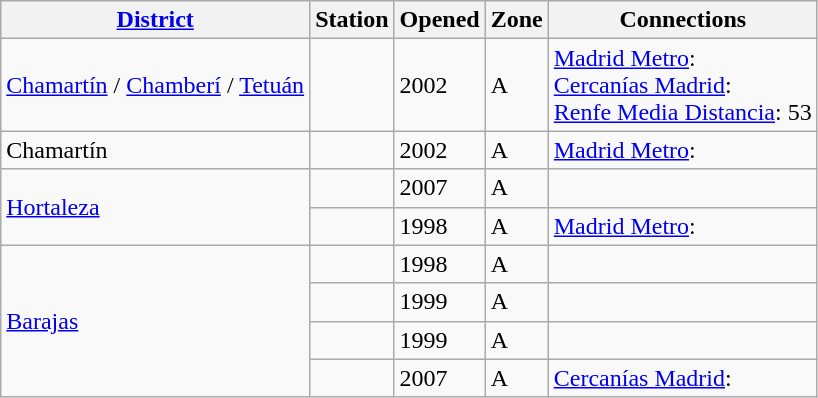<table class=wikitable>
<tr>
<th><a href='#'>District</a></th>
<th>Station</th>
<th>Opened</th>
<th>Zone</th>
<th>Connections</th>
</tr>
<tr>
<td><a href='#'>Chamartín</a> / <a href='#'>Chamberí</a> / <a href='#'>Tetuán</a></td>
<td> </td>
<td>2002</td>
<td>A</td>
<td><a href='#'>Madrid Metro</a>:  <br><a href='#'>Cercanías Madrid</a>:       <br><a href='#'>Renfe Media Distancia</a>: 53</td>
</tr>
<tr>
<td>Chamartín</td>
<td> </td>
<td>2002</td>
<td>A</td>
<td><a href='#'>Madrid Metro</a>: </td>
</tr>
<tr>
<td rowspan=2><a href='#'>Hortaleza</a></td>
<td> </td>
<td>2007</td>
<td>A</td>
<td></td>
</tr>
<tr>
<td> </td>
<td>1998</td>
<td>A</td>
<td><a href='#'>Madrid Metro</a>: </td>
</tr>
<tr>
<td rowspan=4><a href='#'>Barajas</a></td>
<td> </td>
<td>1998</td>
<td>A</td>
<td></td>
</tr>
<tr>
<td> </td>
<td>1999</td>
<td>A</td>
<td></td>
</tr>
<tr>
<td> </td>
<td>1999</td>
<td>A</td>
<td></td>
</tr>
<tr>
<td> </td>
<td>2007</td>
<td>A</td>
<td><a href='#'>Cercanías Madrid</a>:  </td>
</tr>
</table>
